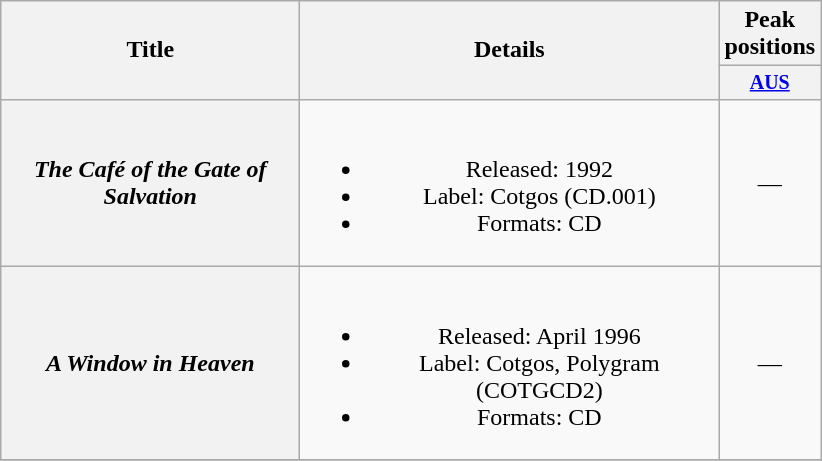<table class="wikitable plainrowheaders" style="text-align:center;">
<tr>
<th rowspan="2" style="width:12em;">Title</th>
<th rowspan="2" style="width:17em;">Details</th>
<th colspan="1">Peak positions</th>
</tr>
<tr style="font-size:smaller;">
<th width="50"><a href='#'>AUS</a><br></th>
</tr>
<tr>
<th scope="row"><em>The Café of the Gate of Salvation</em></th>
<td><br><ul><li>Released: 1992</li><li>Label: Cotgos (CD.001)</li><li>Formats: CD</li></ul></td>
<td>—</td>
</tr>
<tr>
<th scope="row"><em>A Window in Heaven</em></th>
<td><br><ul><li>Released: April 1996</li><li>Label: Cotgos, Polygram (COTGCD2)</li><li>Formats: CD</li></ul></td>
<td>—</td>
</tr>
<tr>
</tr>
</table>
